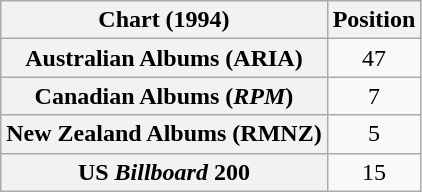<table class="wikitable sortable plainrowheaders" style="text-align:center">
<tr>
<th>Chart (1994)</th>
<th>Position</th>
</tr>
<tr>
<th scope="row">Australian Albums (ARIA)</th>
<td>47</td>
</tr>
<tr>
<th scope="row">Canadian Albums (<em>RPM</em>)</th>
<td>7</td>
</tr>
<tr>
<th scope="row">New Zealand Albums (RMNZ)</th>
<td>5</td>
</tr>
<tr>
<th scope="row">US <em>Billboard</em> 200</th>
<td>15</td>
</tr>
</table>
